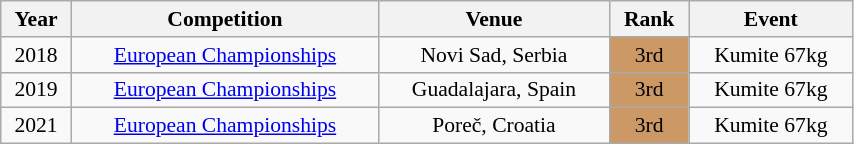<table class="wikitable sortable" width=45% style="font-size:90%; text-align:center;">
<tr>
<th>Year</th>
<th>Competition</th>
<th>Venue</th>
<th>Rank</th>
<th>Event</th>
</tr>
<tr>
<td>2018</td>
<td><a href='#'>European Championships</a></td>
<td>Novi Sad, Serbia</td>
<td bgcolor="cc9966">3rd</td>
<td>Kumite 67kg</td>
</tr>
<tr>
<td>2019</td>
<td><a href='#'>European Championships</a></td>
<td>Guadalajara, Spain</td>
<td bgcolor="cc9966">3rd</td>
<td>Kumite 67kg</td>
</tr>
<tr>
<td>2021</td>
<td><a href='#'>European Championships</a></td>
<td>Poreč, Croatia</td>
<td bgcolor="cc9966">3rd</td>
<td>Kumite 67kg</td>
</tr>
</table>
